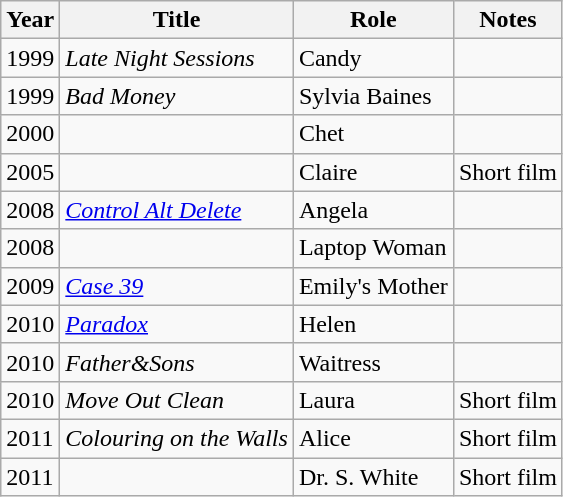<table class="wikitable sortable">
<tr>
<th>Year</th>
<th>Title</th>
<th>Role</th>
<th class="unsortable">Notes</th>
</tr>
<tr>
<td>1999</td>
<td><em>Late Night Sessions</em></td>
<td>Candy</td>
<td></td>
</tr>
<tr>
<td>1999</td>
<td><em>Bad Money</em></td>
<td>Sylvia Baines</td>
<td></td>
</tr>
<tr>
<td>2000</td>
<td><em></em></td>
<td>Chet</td>
<td></td>
</tr>
<tr>
<td>2005</td>
<td><em></em></td>
<td>Claire</td>
<td>Short film</td>
</tr>
<tr>
<td>2008</td>
<td><em><a href='#'>Control Alt Delete</a></em></td>
<td>Angela</td>
<td></td>
</tr>
<tr>
<td>2008</td>
<td><em></em></td>
<td>Laptop Woman</td>
<td></td>
</tr>
<tr>
<td>2009</td>
<td><em><a href='#'>Case 39</a></em></td>
<td>Emily's Mother</td>
<td></td>
</tr>
<tr>
<td>2010</td>
<td><em><a href='#'>Paradox</a></em></td>
<td>Helen</td>
<td></td>
</tr>
<tr>
<td>2010</td>
<td><em>Father&Sons</em></td>
<td>Waitress</td>
<td></td>
</tr>
<tr>
<td>2010</td>
<td><em>Move Out Clean</em></td>
<td>Laura</td>
<td>Short film</td>
</tr>
<tr>
<td>2011</td>
<td><em>Colouring on the Walls</em></td>
<td>Alice</td>
<td>Short film</td>
</tr>
<tr>
<td>2011</td>
<td><em></em></td>
<td>Dr. S. White</td>
<td>Short film</td>
</tr>
</table>
